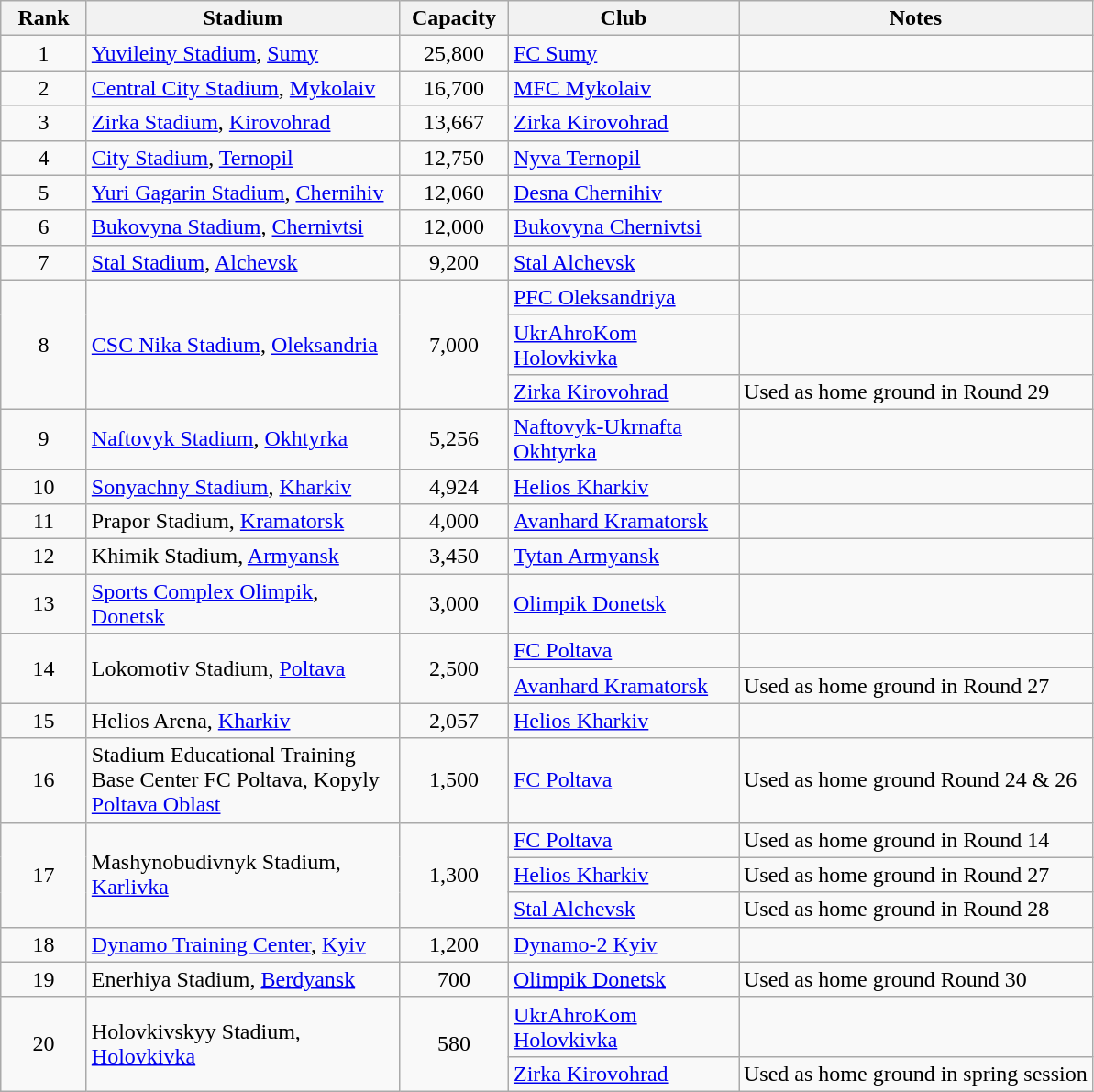<table class="wikitable">
<tr>
<th width=55>Rank</th>
<th width=220>Stadium</th>
<th width=72>Capacity</th>
<th width=160>Club</th>
<th>Notes</th>
</tr>
<tr>
<td align=center>1</td>
<td><a href='#'>Yuvileiny Stadium</a>, <a href='#'>Sumy</a></td>
<td align=center>25,800</td>
<td><a href='#'>FC Sumy</a></td>
<td></td>
</tr>
<tr>
<td align=center>2</td>
<td><a href='#'>Central City Stadium</a>, <a href='#'>Mykolaiv</a></td>
<td align=center>16,700</td>
<td><a href='#'>MFC Mykolaiv</a></td>
<td></td>
</tr>
<tr>
<td align=center>3</td>
<td><a href='#'>Zirka Stadium</a>, <a href='#'>Kirovohrad</a></td>
<td align=center>13,667</td>
<td><a href='#'>Zirka Kirovohrad</a></td>
<td></td>
</tr>
<tr>
<td align=center>4</td>
<td><a href='#'>City Stadium</a>, <a href='#'>Ternopil</a></td>
<td align=center>12,750</td>
<td><a href='#'>Nyva Ternopil</a></td>
<td></td>
</tr>
<tr>
<td align=center>5</td>
<td><a href='#'>Yuri Gagarin Stadium</a>, <a href='#'>Chernihiv</a></td>
<td align=center>12,060</td>
<td><a href='#'>Desna Chernihiv</a></td>
<td></td>
</tr>
<tr>
<td align=center>6</td>
<td><a href='#'>Bukovyna Stadium</a>, <a href='#'>Chernivtsi</a></td>
<td align=center>12,000</td>
<td><a href='#'>Bukovyna Chernivtsi</a></td>
<td></td>
</tr>
<tr>
<td align=center>7</td>
<td><a href='#'>Stal Stadium</a>, <a href='#'>Alchevsk</a></td>
<td align=center>9,200</td>
<td><a href='#'>Stal Alchevsk</a></td>
<td></td>
</tr>
<tr>
<td rowspan=3 align=center>8</td>
<td rowspan=3><a href='#'>CSC Nika Stadium</a>, <a href='#'>Oleksandria</a></td>
<td rowspan=3 align=center>7,000</td>
<td><a href='#'>PFC Oleksandriya</a></td>
<td></td>
</tr>
<tr>
<td><a href='#'>UkrAhroKom Holovkivka</a></td>
<td></td>
</tr>
<tr>
<td><a href='#'>Zirka Kirovohrad</a></td>
<td>Used as home ground in Round 29</td>
</tr>
<tr>
<td align=center>9</td>
<td><a href='#'>Naftovyk Stadium</a>, <a href='#'>Okhtyrka</a></td>
<td align=center>5,256</td>
<td><a href='#'>Naftovyk-Ukrnafta Okhtyrka</a></td>
<td></td>
</tr>
<tr>
<td align=center>10</td>
<td><a href='#'>Sonyachny Stadium</a>, <a href='#'>Kharkiv</a></td>
<td align=center>4,924</td>
<td><a href='#'>Helios Kharkiv</a></td>
<td></td>
</tr>
<tr>
<td align=center>11</td>
<td>Prapor Stadium, <a href='#'>Kramatorsk</a></td>
<td align=center>4,000</td>
<td><a href='#'>Avanhard Kramatorsk</a></td>
<td></td>
</tr>
<tr>
<td align=center>12</td>
<td>Khimik Stadium, <a href='#'>Armyansk</a></td>
<td align=center>3,450</td>
<td><a href='#'>Tytan Armyansk</a></td>
<td></td>
</tr>
<tr>
<td align=center>13</td>
<td><a href='#'>Sports Complex Olimpik</a>, <a href='#'>Donetsk</a></td>
<td align=center>3,000 </td>
<td><a href='#'>Olimpik Donetsk</a></td>
<td></td>
</tr>
<tr>
<td rowspan=2 align=center>14</td>
<td rowspan=2>Lokomotiv Stadium, <a href='#'>Poltava</a></td>
<td rowspan=2 align=center>2,500</td>
<td><a href='#'>FC Poltava</a></td>
<td></td>
</tr>
<tr>
<td><a href='#'>Avanhard Kramatorsk</a></td>
<td>Used as home ground in Round 27</td>
</tr>
<tr>
<td align=center>15</td>
<td>Helios Arena, <a href='#'>Kharkiv</a></td>
<td align=center>2,057</td>
<td><a href='#'>Helios Kharkiv</a></td>
<td></td>
</tr>
<tr>
<td align=center>16</td>
<td>Stadium Educational Training Base Center FC Poltava, Kopyly <a href='#'>Poltava Oblast</a></td>
<td align=center>1,500</td>
<td><a href='#'>FC Poltava</a></td>
<td>Used as home ground Round 24 & 26</td>
</tr>
<tr>
<td rowspan=3 align=center>17</td>
<td rowspan=3>Mashynobudivnyk Stadium, <a href='#'>Karlivka</a></td>
<td rowspan=3 align=center>1,300</td>
<td><a href='#'>FC Poltava</a></td>
<td>Used as home ground in Round 14</td>
</tr>
<tr>
<td><a href='#'>Helios Kharkiv</a></td>
<td>Used as home ground in Round 27</td>
</tr>
<tr>
<td><a href='#'>Stal Alchevsk</a></td>
<td>Used as home ground in Round 28</td>
</tr>
<tr>
<td align=center>18</td>
<td><a href='#'>Dynamo Training Center</a>, <a href='#'>Kyiv</a></td>
<td align=center>1,200</td>
<td><a href='#'>Dynamo-2 Kyiv</a></td>
<td></td>
</tr>
<tr>
<td align=center>19</td>
<td>Enerhiya Stadium, <a href='#'>Berdyansk</a></td>
<td align=center>700</td>
<td><a href='#'>Olimpik Donetsk</a></td>
<td>Used as home ground Round 30</td>
</tr>
<tr>
<td rowspan=2 align=center>20</td>
<td rowspan=2>Holovkivskyy Stadium, <a href='#'>Holovkivka</a></td>
<td rowspan=2 align=center>580</td>
<td><a href='#'>UkrAhroKom Holovkivka</a></td>
<td></td>
</tr>
<tr>
<td><a href='#'>Zirka Kirovohrad</a></td>
<td>Used as home ground in spring session</td>
</tr>
</table>
